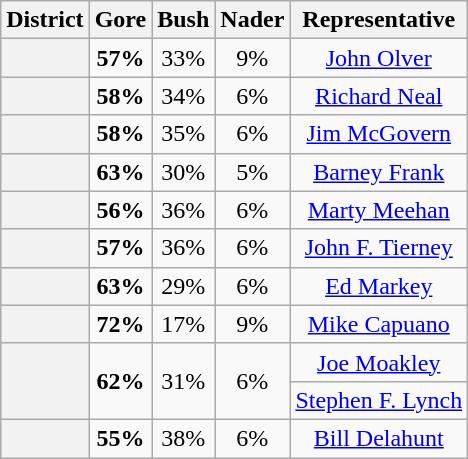<table class=wikitable>
<tr>
<th>District</th>
<th>Gore</th>
<th>Bush</th>
<th>Nader</th>
<th>Representative</th>
</tr>
<tr align=center>
<th></th>
<td><strong>57%</strong></td>
<td>33%</td>
<td>9%</td>
<td><a href='#'>John Olver</a></td>
</tr>
<tr align=center>
<th></th>
<td><strong>58%</strong></td>
<td>34%</td>
<td>6%</td>
<td><a href='#'>Richard Neal</a></td>
</tr>
<tr align=center>
<th></th>
<td><strong>58%</strong></td>
<td>35%</td>
<td>6%</td>
<td><a href='#'>Jim McGovern</a></td>
</tr>
<tr align=center>
<th></th>
<td><strong>63%</strong></td>
<td>30%</td>
<td>5%</td>
<td><a href='#'>Barney Frank</a></td>
</tr>
<tr align=center>
<th></th>
<td><strong>56%</strong></td>
<td>36%</td>
<td>6%</td>
<td><a href='#'>Marty Meehan</a></td>
</tr>
<tr align=center>
<th></th>
<td><strong>57%</strong></td>
<td>36%</td>
<td>6%</td>
<td><a href='#'>John F. Tierney</a></td>
</tr>
<tr align=center>
<th></th>
<td><strong>63%</strong></td>
<td>29%</td>
<td>6%</td>
<td><a href='#'>Ed Markey</a></td>
</tr>
<tr align=center>
<th></th>
<td><strong>72%</strong></td>
<td>17%</td>
<td>9%</td>
<td><a href='#'>Mike Capuano</a></td>
</tr>
<tr align=center>
<th rowspan=2 ></th>
<td rowspan=2><strong>62%</strong></td>
<td rowspan=2>31%</td>
<td rowspan=2>6%</td>
<td><a href='#'>Joe Moakley</a></td>
</tr>
<tr align=center>
<td><a href='#'>Stephen F. Lynch</a></td>
</tr>
<tr align=center>
<th></th>
<td><strong>55%</strong></td>
<td>38%</td>
<td>6%</td>
<td><a href='#'>Bill Delahunt</a></td>
</tr>
</table>
